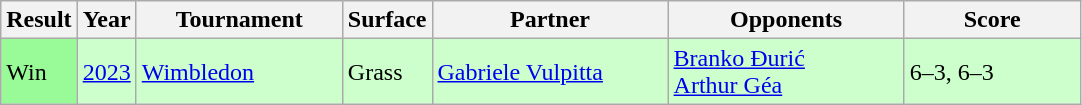<table class="wikitable">
<tr>
<th>Result</th>
<th>Year</th>
<th style="width:130px">Tournament</th>
<th>Surface</th>
<th style="width:150px">Partner</th>
<th style="width:150px">Opponents</th>
<th style="width:110px" class="unsortable">Score</th>
</tr>
<tr style="background:#ccffcc;">
<td bgcolor=98fb98>Win</td>
<td><a href='#'>2023</a></td>
<td><a href='#'>Wimbledon</a></td>
<td>Grass</td>
<td> <a href='#'>Gabriele Vulpitta</a></td>
<td> <a href='#'>Branko Đurić</a><br> <a href='#'>Arthur Géa</a></td>
<td>6–3, 6–3</td>
</tr>
</table>
